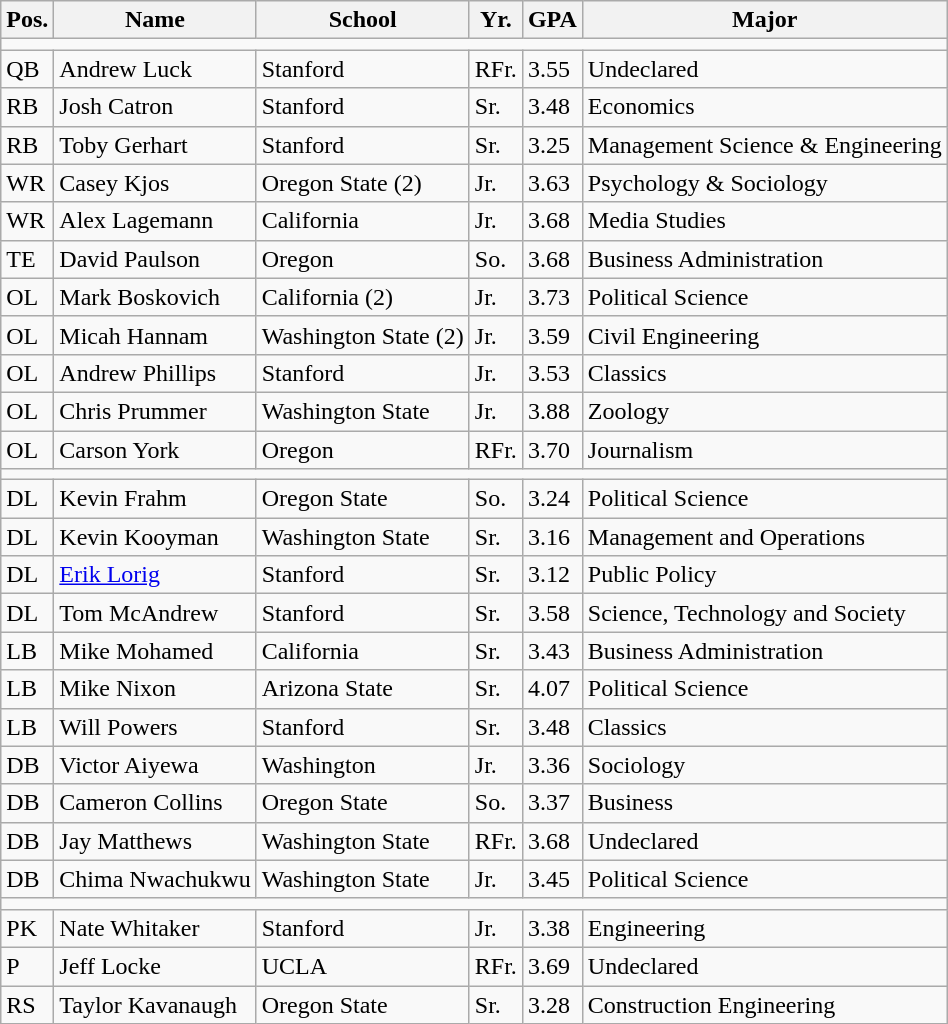<table class="wikitable">
<tr>
<th>Pos.</th>
<th>Name</th>
<th>School</th>
<th>Yr.</th>
<th>GPA</th>
<th>Major</th>
</tr>
<tr>
<td colspan="6"></td>
</tr>
<tr>
<td>QB</td>
<td>Andrew Luck</td>
<td>Stanford</td>
<td>RFr.</td>
<td>3.55</td>
<td>Undeclared</td>
</tr>
<tr>
<td>RB</td>
<td>Josh Catron</td>
<td>Stanford</td>
<td>Sr.</td>
<td>3.48</td>
<td>Economics</td>
</tr>
<tr>
<td>RB</td>
<td>Toby Gerhart</td>
<td>Stanford</td>
<td>Sr.</td>
<td>3.25</td>
<td>Management Science & Engineering</td>
</tr>
<tr>
<td>WR</td>
<td>Casey Kjos</td>
<td>Oregon State (2)</td>
<td>Jr.</td>
<td>3.63</td>
<td>Psychology & Sociology</td>
</tr>
<tr>
<td>WR</td>
<td>Alex Lagemann</td>
<td>California</td>
<td>Jr.</td>
<td>3.68</td>
<td>Media Studies</td>
</tr>
<tr>
<td>TE</td>
<td>David Paulson</td>
<td>Oregon</td>
<td>So.</td>
<td>3.68</td>
<td>Business Administration</td>
</tr>
<tr>
<td>OL</td>
<td>Mark Boskovich</td>
<td>California (2)</td>
<td>Jr.</td>
<td>3.73</td>
<td>Political Science</td>
</tr>
<tr>
<td>OL</td>
<td>Micah Hannam</td>
<td>Washington State (2)</td>
<td>Jr.</td>
<td>3.59</td>
<td>Civil Engineering</td>
</tr>
<tr>
<td>OL</td>
<td>Andrew Phillips</td>
<td>Stanford</td>
<td>Jr.</td>
<td>3.53</td>
<td>Classics</td>
</tr>
<tr>
<td>OL</td>
<td>Chris Prummer</td>
<td>Washington State</td>
<td>Jr.</td>
<td>3.88</td>
<td>Zoology</td>
</tr>
<tr>
<td>OL</td>
<td>Carson York</td>
<td>Oregon</td>
<td>RFr.</td>
<td>3.70</td>
<td>Journalism</td>
</tr>
<tr>
<td colspan="6"></td>
</tr>
<tr>
<td>DL</td>
<td>Kevin Frahm</td>
<td>Oregon State</td>
<td>So.</td>
<td>3.24</td>
<td>Political Science</td>
</tr>
<tr>
<td>DL</td>
<td>Kevin Kooyman</td>
<td>Washington State</td>
<td>Sr.</td>
<td>3.16</td>
<td>Management and Operations</td>
</tr>
<tr>
<td>DL</td>
<td><a href='#'>Erik Lorig</a></td>
<td>Stanford</td>
<td>Sr.</td>
<td>3.12</td>
<td>Public Policy</td>
</tr>
<tr>
<td>DL</td>
<td>Tom McAndrew</td>
<td>Stanford</td>
<td>Sr.</td>
<td>3.58</td>
<td>Science, Technology and Society</td>
</tr>
<tr>
<td>LB</td>
<td>Mike Mohamed</td>
<td>California</td>
<td>Sr.</td>
<td>3.43</td>
<td>Business Administration</td>
</tr>
<tr>
<td>LB</td>
<td>Mike Nixon</td>
<td>Arizona State</td>
<td>Sr.</td>
<td>4.07</td>
<td>Political Science</td>
</tr>
<tr>
<td>LB</td>
<td>Will Powers</td>
<td>Stanford</td>
<td>Sr.</td>
<td>3.48</td>
<td>Classics</td>
</tr>
<tr>
<td>DB</td>
<td>Victor Aiyewa</td>
<td>Washington</td>
<td>Jr.</td>
<td>3.36</td>
<td>Sociology</td>
</tr>
<tr>
<td>DB</td>
<td>Cameron Collins</td>
<td>Oregon State</td>
<td>So.</td>
<td>3.37</td>
<td>Business</td>
</tr>
<tr>
<td>DB</td>
<td>Jay Matthews</td>
<td>Washington State</td>
<td>RFr.</td>
<td>3.68</td>
<td>Undeclared</td>
</tr>
<tr>
<td>DB</td>
<td>Chima Nwachukwu</td>
<td>Washington State</td>
<td>Jr.</td>
<td>3.45</td>
<td>Political Science</td>
</tr>
<tr>
<td colspan="6"></td>
</tr>
<tr>
<td>PK</td>
<td>Nate Whitaker</td>
<td>Stanford</td>
<td>Jr.</td>
<td>3.38</td>
<td>Engineering</td>
</tr>
<tr>
<td>P</td>
<td>Jeff Locke</td>
<td>UCLA</td>
<td>RFr.</td>
<td>3.69</td>
<td>Undeclared</td>
</tr>
<tr>
<td>RS</td>
<td>Taylor Kavanaugh</td>
<td>Oregon State</td>
<td>Sr.</td>
<td>3.28</td>
<td>Construction Engineering</td>
</tr>
</table>
